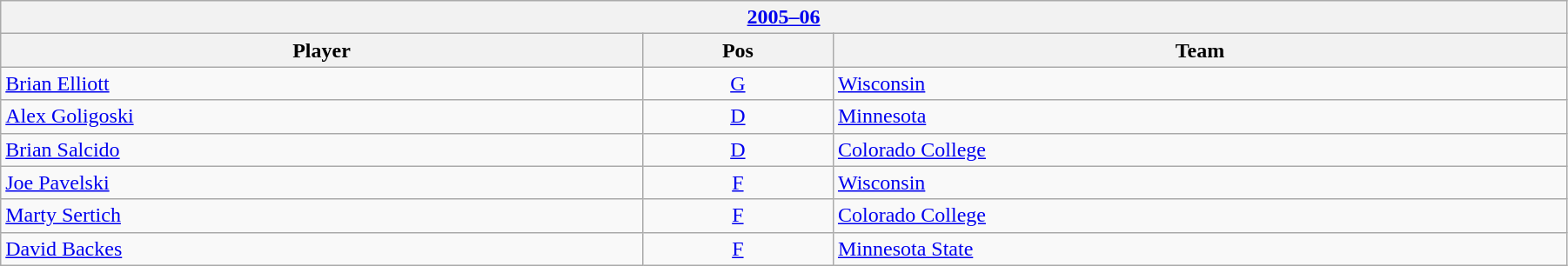<table class="wikitable" width=95%>
<tr>
<th colspan=3><a href='#'>2005–06</a></th>
</tr>
<tr>
<th>Player</th>
<th>Pos</th>
<th>Team</th>
</tr>
<tr>
<td><a href='#'>Brian Elliott</a></td>
<td align=center><a href='#'>G</a></td>
<td><a href='#'>Wisconsin</a></td>
</tr>
<tr>
<td><a href='#'>Alex Goligoski</a></td>
<td align=center><a href='#'>D</a></td>
<td><a href='#'>Minnesota</a></td>
</tr>
<tr>
<td><a href='#'>Brian Salcido</a></td>
<td align=center><a href='#'>D</a></td>
<td><a href='#'>Colorado College</a></td>
</tr>
<tr>
<td><a href='#'>Joe Pavelski</a></td>
<td align=center><a href='#'>F</a></td>
<td><a href='#'>Wisconsin</a></td>
</tr>
<tr>
<td><a href='#'>Marty Sertich</a></td>
<td align=center><a href='#'>F</a></td>
<td><a href='#'>Colorado College</a></td>
</tr>
<tr>
<td><a href='#'>David Backes</a></td>
<td align=center><a href='#'>F</a></td>
<td><a href='#'>Minnesota State</a></td>
</tr>
</table>
